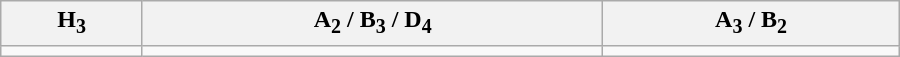<table class="wikitable" width=600>
<tr align=center>
<th>H<sub>3</sub></th>
<th>A<sub>2</sub> / B<sub>3</sub> / D<sub>4</sub></th>
<th>A<sub>3</sub> / B<sub>2</sub></th>
</tr>
<tr align=center>
<td></td>
<td></td>
<td></td>
</tr>
</table>
